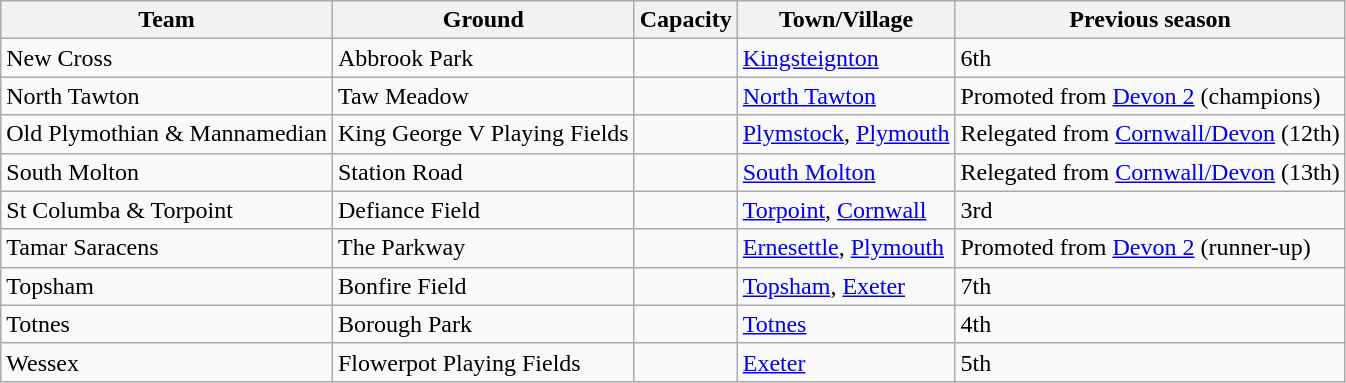<table class="wikitable sortable">
<tr>
<th>Team</th>
<th>Ground</th>
<th>Capacity</th>
<th>Town/Village</th>
<th>Previous season</th>
</tr>
<tr>
<td>New Cross</td>
<td>Abbrook Park</td>
<td></td>
<td><a href='#'>Kingsteignton</a></td>
<td>6th</td>
</tr>
<tr>
<td>North Tawton</td>
<td>Taw Meadow</td>
<td></td>
<td><a href='#'>North Tawton</a></td>
<td>Promoted from <a href='#'>Devon 2</a> (champions)</td>
</tr>
<tr>
<td>Old Plymothian & Mannamedian</td>
<td>King George V Playing Fields</td>
<td></td>
<td><a href='#'>Plymstock</a>, <a href='#'>Plymouth</a></td>
<td>Relegated from <a href='#'>Cornwall/Devon</a> (12th)</td>
</tr>
<tr>
<td>South Molton</td>
<td>Station Road</td>
<td></td>
<td><a href='#'>South Molton</a></td>
<td>Relegated from <a href='#'>Cornwall/Devon</a> (13th)</td>
</tr>
<tr>
<td>St Columba & Torpoint</td>
<td>Defiance Field</td>
<td></td>
<td><a href='#'>Torpoint</a>, <a href='#'>Cornwall</a></td>
<td>3rd</td>
</tr>
<tr>
<td>Tamar Saracens</td>
<td>The Parkway</td>
<td></td>
<td><a href='#'>Ernesettle</a>, <a href='#'>Plymouth</a></td>
<td>Promoted from <a href='#'>Devon 2</a> (runner-up)</td>
</tr>
<tr>
<td>Topsham</td>
<td>Bonfire Field</td>
<td></td>
<td><a href='#'>Topsham</a>, <a href='#'>Exeter</a></td>
<td>7th</td>
</tr>
<tr>
<td>Totnes</td>
<td>Borough Park</td>
<td></td>
<td><a href='#'>Totnes</a></td>
<td>4th</td>
</tr>
<tr>
<td>Wessex</td>
<td>Flowerpot Playing Fields</td>
<td></td>
<td><a href='#'>Exeter</a></td>
<td>5th</td>
</tr>
</table>
